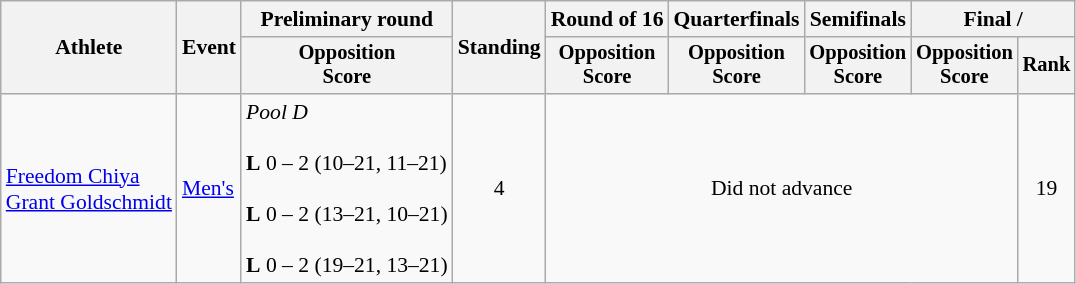<table class=wikitable style="font-size:90%">
<tr>
<th rowspan="2">Athlete</th>
<th rowspan="2">Event</th>
<th>Preliminary round</th>
<th rowspan="2">Standing</th>
<th>Round of 16</th>
<th>Quarterfinals</th>
<th>Semifinals</th>
<th colspan=2>Final / </th>
</tr>
<tr style="font-size:95%">
<th>Opposition<br>Score</th>
<th>Opposition<br>Score</th>
<th>Opposition<br>Score</th>
<th>Opposition<br>Score</th>
<th>Opposition<br>Score</th>
<th>Rank</th>
</tr>
<tr align=center>
<td align=left><a href='#'>Freedom Chiya</a><br><a href='#'>Grant Goldschmidt</a></td>
<td align=left><a href='#'>Men's</a></td>
<td align=left><em>Pool D</em><br><br><strong>L</strong> 0 – 2 (10–21, 11–21)<br><br><strong>L</strong> 0 – 2 (13–21, 10–21)<br><br><strong>L</strong> 0 – 2 (19–21, 13–21)</td>
<td>4</td>
<td colspan=4>Did not advance</td>
<td>19</td>
</tr>
</table>
